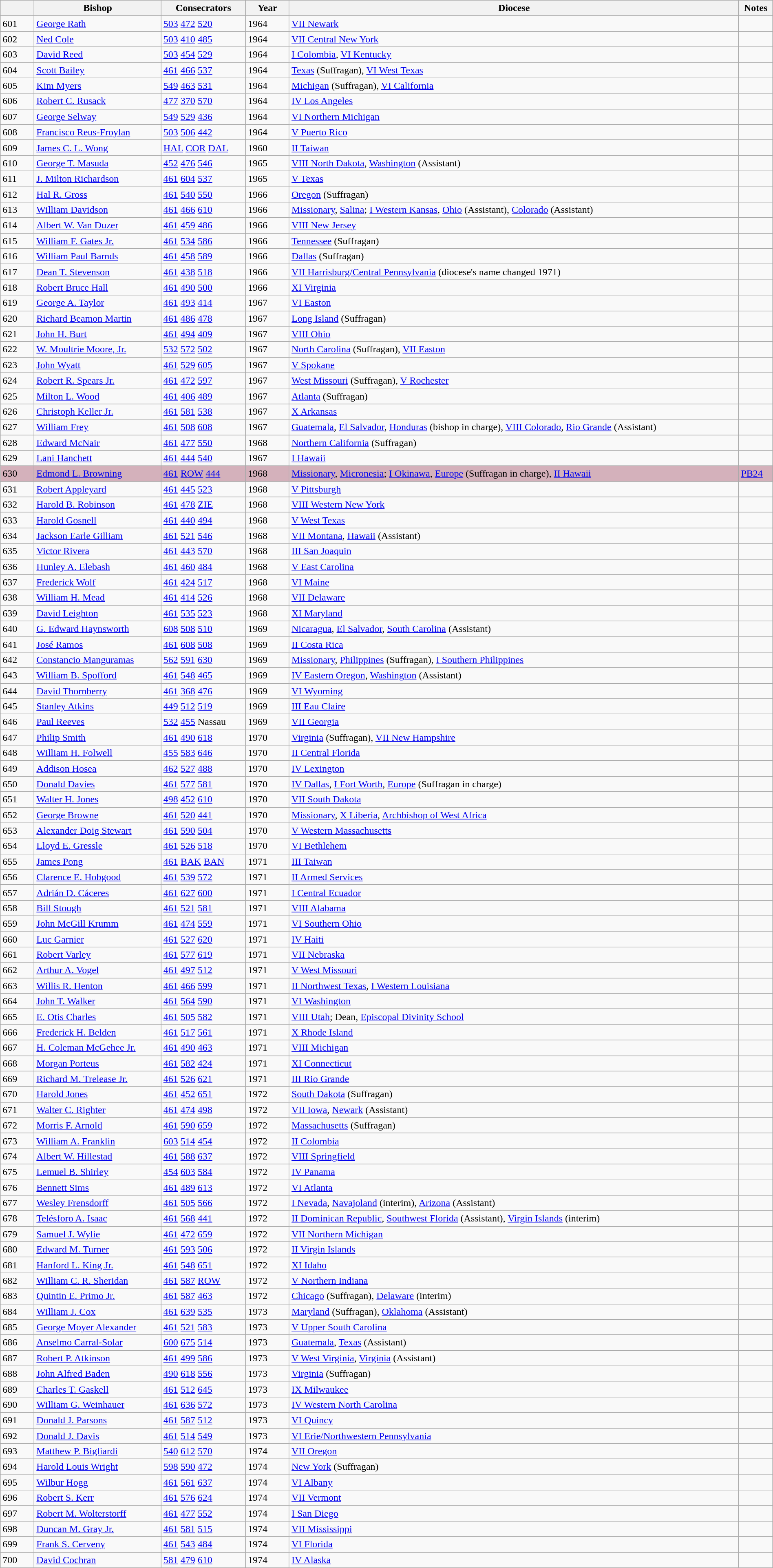<table class="wikitable" style="width:100%">
<tr>
<th scope="col" style="width:3em"></th>
<th scope="col">Bishop</th>
<th scope="col">Consecrators</th>
<th scope="col" style="width:4em">Year</th>
<th scope="col">Diocese</th>
<th scope="col">Notes</th>
</tr>
<tr>
<td>601</td>
<td><a href='#'>George Rath</a></td>
<td><a href='#'>503</a> <a href='#'>472</a> <a href='#'>520</a></td>
<td>1964</td>
<td><a href='#'>VII Newark</a></td>
<td></td>
</tr>
<tr>
<td>602</td>
<td><a href='#'>Ned Cole</a></td>
<td><a href='#'>503</a> <a href='#'>410</a> <a href='#'>485</a></td>
<td>1964</td>
<td><a href='#'>VII Central New York</a></td>
<td></td>
</tr>
<tr>
<td>603</td>
<td><a href='#'>David Reed</a></td>
<td><a href='#'>503</a> <a href='#'>454</a> <a href='#'>529</a></td>
<td>1964</td>
<td><a href='#'>I Colombia</a>, <a href='#'>VI Kentucky</a></td>
<td></td>
</tr>
<tr>
<td>604</td>
<td><a href='#'>Scott Bailey</a></td>
<td><a href='#'>461</a> <a href='#'>466</a> <a href='#'>537</a></td>
<td>1964</td>
<td><a href='#'>Texas</a> (Suffragan), <a href='#'>VI West Texas</a></td>
<td></td>
</tr>
<tr>
<td>605</td>
<td><a href='#'>Kim Myers</a></td>
<td><a href='#'>549</a> <a href='#'>463</a> <a href='#'>531</a></td>
<td>1964</td>
<td><a href='#'>Michigan</a> (Suffragan), <a href='#'>VI California</a></td>
<td></td>
</tr>
<tr>
<td>606</td>
<td><a href='#'>Robert C. Rusack</a></td>
<td><a href='#'>477</a> <a href='#'>370</a> <a href='#'>570</a></td>
<td>1964</td>
<td><a href='#'>IV Los Angeles</a></td>
<td></td>
</tr>
<tr>
<td>607</td>
<td><a href='#'>George Selway</a></td>
<td><a href='#'>549</a> <a href='#'>529</a> <a href='#'>436</a></td>
<td>1964</td>
<td><a href='#'>VI Northern Michigan</a></td>
<td></td>
</tr>
<tr>
<td>608</td>
<td><a href='#'>Francisco Reus-Froylan</a></td>
<td><a href='#'>503</a> <a href='#'>506</a> <a href='#'>442</a></td>
<td>1964</td>
<td><a href='#'>V Puerto Rico</a></td>
<td></td>
</tr>
<tr>
<td>609</td>
<td><a href='#'>James C. L. Wong</a></td>
<td><a href='#'>HAL</a> <a href='#'>COR</a> <a href='#'>DAL</a></td>
<td>1960</td>
<td><a href='#'>II Taiwan</a></td>
<td></td>
</tr>
<tr>
<td>610</td>
<td><a href='#'>George T. Masuda</a></td>
<td><a href='#'>452</a> <a href='#'>476</a> <a href='#'>546</a></td>
<td>1965</td>
<td><a href='#'>VIII North Dakota</a>, <a href='#'>Washington</a> (Assistant)</td>
<td></td>
</tr>
<tr>
<td>611</td>
<td><a href='#'>J. Milton Richardson</a></td>
<td><a href='#'>461</a> <a href='#'>604</a> <a href='#'>537</a></td>
<td>1965</td>
<td><a href='#'>V Texas</a></td>
<td></td>
</tr>
<tr>
<td>612</td>
<td><a href='#'>Hal R. Gross</a></td>
<td><a href='#'>461</a> <a href='#'>540</a> <a href='#'>550</a></td>
<td>1966</td>
<td><a href='#'>Oregon</a> (Suffragan)</td>
<td></td>
</tr>
<tr>
<td>613</td>
<td><a href='#'>William Davidson</a></td>
<td><a href='#'>461</a> <a href='#'>466</a> <a href='#'>610</a></td>
<td>1966</td>
<td><a href='#'>Missionary</a>, <a href='#'>Salina</a>; <a href='#'>I Western Kansas</a>, <a href='#'>Ohio</a> (Assistant), <a href='#'>Colorado</a> (Assistant)</td>
<td></td>
</tr>
<tr>
<td>614</td>
<td><a href='#'>Albert W. Van Duzer</a></td>
<td><a href='#'>461</a> <a href='#'>459</a> <a href='#'>486</a></td>
<td>1966</td>
<td><a href='#'>VIII New Jersey</a></td>
<td></td>
</tr>
<tr>
<td>615</td>
<td><a href='#'>William F. Gates Jr.</a></td>
<td><a href='#'>461</a> <a href='#'>534</a> <a href='#'>586</a></td>
<td>1966</td>
<td><a href='#'>Tennessee</a> (Suffragan)</td>
<td></td>
</tr>
<tr>
<td>616</td>
<td><a href='#'>William Paul Barnds</a></td>
<td><a href='#'>461</a> <a href='#'>458</a> <a href='#'>589</a></td>
<td>1966</td>
<td><a href='#'>Dallas</a> (Suffragan)</td>
<td></td>
</tr>
<tr>
<td>617</td>
<td><a href='#'>Dean T. Stevenson</a></td>
<td><a href='#'>461</a> <a href='#'>438</a> <a href='#'>518</a></td>
<td>1966</td>
<td><a href='#'>VII Harrisburg/Central Pennsylvania</a> (diocese's name changed 1971)</td>
<td></td>
</tr>
<tr>
<td>618</td>
<td><a href='#'>Robert Bruce Hall</a></td>
<td><a href='#'>461</a> <a href='#'>490</a> <a href='#'>500</a></td>
<td>1966</td>
<td><a href='#'>XI Virginia</a></td>
<td></td>
</tr>
<tr>
<td>619</td>
<td><a href='#'>George A. Taylor</a></td>
<td><a href='#'>461</a> <a href='#'>493</a> <a href='#'>414</a></td>
<td>1967</td>
<td><a href='#'>VI Easton</a></td>
<td></td>
</tr>
<tr>
<td>620</td>
<td><a href='#'>Richard Beamon Martin</a></td>
<td><a href='#'>461</a> <a href='#'>486</a> <a href='#'>478</a></td>
<td>1967</td>
<td><a href='#'>Long Island</a> (Suffragan)</td>
<td></td>
</tr>
<tr>
<td>621</td>
<td><a href='#'>John H. Burt</a></td>
<td><a href='#'>461</a> <a href='#'>494</a> <a href='#'>409</a></td>
<td>1967</td>
<td><a href='#'>VIII Ohio</a></td>
<td></td>
</tr>
<tr>
<td>622</td>
<td><a href='#'>W. Moultrie Moore, Jr.</a></td>
<td><a href='#'>532</a> <a href='#'>572</a> <a href='#'>502</a></td>
<td>1967</td>
<td><a href='#'>North Carolina</a> (Suffragan), <a href='#'>VII Easton</a></td>
<td></td>
</tr>
<tr>
<td>623</td>
<td><a href='#'>John Wyatt</a></td>
<td><a href='#'>461</a> <a href='#'>529</a> <a href='#'>605</a></td>
<td>1967</td>
<td><a href='#'>V Spokane</a></td>
<td></td>
</tr>
<tr>
<td>624</td>
<td><a href='#'>Robert R. Spears Jr.</a></td>
<td><a href='#'>461</a> <a href='#'>472</a> <a href='#'>597</a></td>
<td>1967</td>
<td><a href='#'>West Missouri</a> (Suffragan), <a href='#'>V Rochester</a></td>
<td></td>
</tr>
<tr>
<td>625</td>
<td><a href='#'>Milton L. Wood</a></td>
<td><a href='#'>461</a> <a href='#'>406</a> <a href='#'>489</a></td>
<td>1967</td>
<td><a href='#'>Atlanta</a> (Suffragan)</td>
<td></td>
</tr>
<tr>
<td>626</td>
<td><a href='#'>Christoph Keller Jr.</a></td>
<td><a href='#'>461</a> <a href='#'>581</a> <a href='#'>538</a></td>
<td>1967</td>
<td><a href='#'>X Arkansas</a></td>
<td></td>
</tr>
<tr>
<td>627</td>
<td><a href='#'>William Frey</a></td>
<td><a href='#'>461</a> <a href='#'>508</a> <a href='#'>608</a></td>
<td>1967</td>
<td><a href='#'>Guatemala</a>, <a href='#'>El Salvador</a>, <a href='#'>Honduras</a> (bishop in charge), <a href='#'>VIII Colorado</a>, <a href='#'>Rio Grande</a> (Assistant)</td>
<td></td>
</tr>
<tr>
<td>628</td>
<td><a href='#'>Edward McNair</a></td>
<td><a href='#'>461</a> <a href='#'>477</a> <a href='#'>550</a></td>
<td>1968</td>
<td><a href='#'>Northern California</a> (Suffragan)</td>
<td></td>
</tr>
<tr>
<td>629</td>
<td><a href='#'>Lani Hanchett</a></td>
<td><a href='#'>461</a> <a href='#'>444</a> <a href='#'>540</a></td>
<td>1967</td>
<td><a href='#'>I Hawaii</a></td>
<td></td>
</tr>
<tr bgcolor="#D4B1BB ">
<td>630</td>
<td><a href='#'>Edmond L. Browning</a></td>
<td><a href='#'>461</a> <a href='#'>ROW</a> <a href='#'>444</a></td>
<td>1968</td>
<td><a href='#'>Missionary</a>, <a href='#'>Micronesia</a>; <a href='#'>I Okinawa</a>, <a href='#'>Europe</a> (Suffragan in charge), <a href='#'>II Hawaii</a></td>
<td><a href='#'>PB24</a></td>
</tr>
<tr>
<td>631</td>
<td><a href='#'>Robert Appleyard</a></td>
<td><a href='#'>461</a> <a href='#'>445</a> <a href='#'>523</a></td>
<td>1968</td>
<td><a href='#'>V Pittsburgh</a></td>
<td></td>
</tr>
<tr>
<td>632</td>
<td><a href='#'>Harold B. Robinson</a></td>
<td><a href='#'>461</a> <a href='#'>478</a> <a href='#'>ZIE</a></td>
<td>1968</td>
<td><a href='#'>VIII Western New York</a></td>
<td></td>
</tr>
<tr>
<td>633</td>
<td><a href='#'>Harold Gosnell</a></td>
<td><a href='#'>461</a> <a href='#'>440</a> <a href='#'>494</a></td>
<td>1968</td>
<td><a href='#'>V West Texas</a></td>
<td></td>
</tr>
<tr>
<td>634</td>
<td><a href='#'>Jackson Earle Gilliam</a></td>
<td><a href='#'>461</a> <a href='#'>521</a> <a href='#'>546</a></td>
<td>1968</td>
<td><a href='#'>VII Montana</a>, <a href='#'>Hawaii</a> (Assistant)</td>
<td></td>
</tr>
<tr>
<td>635</td>
<td><a href='#'>Victor Rivera</a></td>
<td><a href='#'>461</a> <a href='#'>443</a> <a href='#'>570</a></td>
<td>1968</td>
<td><a href='#'>III San Joaquin</a></td>
<td></td>
</tr>
<tr>
<td>636</td>
<td><a href='#'>Hunley A. Elebash</a></td>
<td><a href='#'>461</a> <a href='#'>460</a> <a href='#'>484</a></td>
<td>1968</td>
<td><a href='#'>V East Carolina</a></td>
<td></td>
</tr>
<tr>
<td>637</td>
<td><a href='#'>Frederick Wolf</a></td>
<td><a href='#'>461</a> <a href='#'>424</a> <a href='#'>517</a></td>
<td>1968</td>
<td><a href='#'>VI Maine</a></td>
<td></td>
</tr>
<tr>
<td>638</td>
<td><a href='#'>William H. Mead</a></td>
<td><a href='#'>461</a> <a href='#'>414</a> <a href='#'>526</a></td>
<td>1968</td>
<td><a href='#'>VII Delaware</a></td>
<td></td>
</tr>
<tr>
<td>639</td>
<td><a href='#'>David Leighton</a></td>
<td><a href='#'>461</a> <a href='#'>535</a> <a href='#'>523</a></td>
<td>1968</td>
<td><a href='#'>XI Maryland</a></td>
<td></td>
</tr>
<tr>
<td>640</td>
<td><a href='#'>G. Edward Haynsworth</a></td>
<td><a href='#'>608</a> <a href='#'>508</a> <a href='#'>510</a></td>
<td>1969</td>
<td><a href='#'>Nicaragua</a>, <a href='#'>El Salvador</a>, <a href='#'>South Carolina</a> (Assistant)</td>
<td></td>
</tr>
<tr>
<td>641</td>
<td><a href='#'>José Ramos</a></td>
<td><a href='#'>461</a> <a href='#'>608</a> <a href='#'>508</a></td>
<td>1969</td>
<td><a href='#'>II Costa Rica</a></td>
<td></td>
</tr>
<tr>
<td>642</td>
<td><a href='#'>Constancio Manguramas</a></td>
<td><a href='#'>562</a> <a href='#'>591</a> <a href='#'>630</a></td>
<td>1969</td>
<td><a href='#'>Missionary</a>, <a href='#'>Philippines</a> (Suffragan), <a href='#'>I Southern Philippines</a></td>
<td></td>
</tr>
<tr>
<td>643</td>
<td><a href='#'>William B. Spofford</a></td>
<td><a href='#'>461</a> <a href='#'>548</a> <a href='#'>465</a></td>
<td>1969</td>
<td><a href='#'>IV Eastern Oregon</a>, <a href='#'>Washington</a> (Assistant)</td>
<td></td>
</tr>
<tr>
<td>644</td>
<td><a href='#'>David Thornberry</a></td>
<td><a href='#'>461</a> <a href='#'>368</a> <a href='#'>476</a></td>
<td>1969</td>
<td><a href='#'>VI Wyoming</a></td>
<td></td>
</tr>
<tr>
<td>645</td>
<td><a href='#'>Stanley Atkins</a></td>
<td><a href='#'>449</a> <a href='#'>512</a> <a href='#'>519</a></td>
<td>1969</td>
<td><a href='#'>III Eau Claire</a></td>
<td></td>
</tr>
<tr>
<td>646</td>
<td><a href='#'>Paul Reeves</a></td>
<td><a href='#'>532</a> <a href='#'>455</a> Nassau</td>
<td>1969</td>
<td><a href='#'>VII Georgia</a></td>
<td></td>
</tr>
<tr>
<td>647</td>
<td><a href='#'>Philip Smith</a></td>
<td><a href='#'>461</a> <a href='#'>490</a> <a href='#'>618</a></td>
<td>1970</td>
<td><a href='#'>Virginia</a> (Suffragan), <a href='#'>VII New Hampshire</a></td>
<td></td>
</tr>
<tr>
<td>648</td>
<td><a href='#'>William H. Folwell</a></td>
<td><a href='#'>455</a> <a href='#'>583</a> <a href='#'>646</a></td>
<td>1970</td>
<td><a href='#'>II Central Florida</a></td>
<td></td>
</tr>
<tr>
<td>649</td>
<td><a href='#'>Addison Hosea</a></td>
<td><a href='#'>462</a> <a href='#'>527</a> <a href='#'>488</a></td>
<td>1970</td>
<td><a href='#'>IV Lexington</a></td>
<td></td>
</tr>
<tr>
<td>650</td>
<td><a href='#'>Donald Davies</a></td>
<td><a href='#'>461</a> <a href='#'>577</a> <a href='#'>581</a></td>
<td>1970</td>
<td><a href='#'>IV Dallas</a>, <a href='#'>I Fort Worth</a>, <a href='#'>Europe</a> (Suffragan in charge)</td>
<td></td>
</tr>
<tr>
<td>651</td>
<td><a href='#'>Walter H. Jones</a></td>
<td><a href='#'>498</a> <a href='#'>452</a> <a href='#'>610</a></td>
<td>1970</td>
<td><a href='#'>VII South Dakota</a></td>
<td></td>
</tr>
<tr>
<td>652</td>
<td><a href='#'>George Browne</a></td>
<td><a href='#'>461</a> <a href='#'>520</a> <a href='#'>441</a></td>
<td>1970</td>
<td><a href='#'>Missionary</a>, <a href='#'>X Liberia</a>, <a href='#'>Archbishop of West Africa</a></td>
<td></td>
</tr>
<tr>
<td>653</td>
<td><a href='#'>Alexander Doig Stewart</a></td>
<td><a href='#'>461</a> <a href='#'>590</a> <a href='#'>504</a></td>
<td>1970</td>
<td><a href='#'>V Western Massachusetts</a></td>
<td></td>
</tr>
<tr>
<td>654</td>
<td><a href='#'>Lloyd E. Gressle</a></td>
<td><a href='#'>461</a> <a href='#'>526</a> <a href='#'>518</a></td>
<td>1970</td>
<td><a href='#'>VI Bethlehem</a></td>
<td></td>
</tr>
<tr>
<td>655</td>
<td><a href='#'>James Pong</a></td>
<td><a href='#'>461</a> <a href='#'>BAK</a> <a href='#'>BAN</a></td>
<td>1971</td>
<td><a href='#'>III Taiwan</a></td>
<td></td>
</tr>
<tr>
<td>656</td>
<td><a href='#'>Clarence E. Hobgood</a></td>
<td><a href='#'>461</a> <a href='#'>539</a> <a href='#'>572</a></td>
<td>1971</td>
<td><a href='#'>II Armed Services</a></td>
<td></td>
</tr>
<tr>
<td>657</td>
<td><a href='#'>Adrián D. Cáceres</a></td>
<td><a href='#'>461</a> <a href='#'>627</a> <a href='#'>600</a></td>
<td>1971</td>
<td><a href='#'>I Central Ecuador</a></td>
<td></td>
</tr>
<tr>
<td>658</td>
<td><a href='#'>Bill Stough</a></td>
<td><a href='#'>461</a> <a href='#'>521</a> <a href='#'>581</a></td>
<td>1971</td>
<td><a href='#'>VIII Alabama</a></td>
<td></td>
</tr>
<tr>
<td>659</td>
<td><a href='#'>John McGill Krumm</a></td>
<td><a href='#'>461</a> <a href='#'>474</a> <a href='#'>559</a></td>
<td>1971</td>
<td><a href='#'>VI Southern Ohio</a></td>
<td></td>
</tr>
<tr>
<td>660</td>
<td><a href='#'>Luc Garnier</a></td>
<td><a href='#'>461</a> <a href='#'>527</a> <a href='#'>620</a></td>
<td>1971</td>
<td><a href='#'>IV Haiti</a></td>
<td></td>
</tr>
<tr>
<td>661</td>
<td><a href='#'>Robert Varley</a></td>
<td><a href='#'>461</a> <a href='#'>577</a> <a href='#'>619</a></td>
<td>1971</td>
<td><a href='#'>VII Nebraska</a></td>
<td></td>
</tr>
<tr>
<td>662</td>
<td><a href='#'>Arthur A. Vogel</a></td>
<td><a href='#'>461</a> <a href='#'>497</a> <a href='#'>512</a></td>
<td>1971</td>
<td><a href='#'>V West Missouri</a></td>
<td></td>
</tr>
<tr>
<td>663</td>
<td><a href='#'>Willis R. Henton</a></td>
<td><a href='#'>461</a> <a href='#'>466</a> <a href='#'>599</a></td>
<td>1971</td>
<td><a href='#'>II Northwest Texas</a>, <a href='#'>I Western Louisiana</a></td>
<td></td>
</tr>
<tr>
<td>664</td>
<td><a href='#'>John T. Walker</a></td>
<td><a href='#'>461</a> <a href='#'>564</a> <a href='#'>590</a></td>
<td>1971</td>
<td><a href='#'>VI Washington</a></td>
<td></td>
</tr>
<tr>
<td>665</td>
<td><a href='#'>E. Otis Charles</a></td>
<td><a href='#'>461</a> <a href='#'>505</a> <a href='#'>582</a></td>
<td>1971</td>
<td><a href='#'>VIII Utah</a>; Dean, <a href='#'>Episcopal Divinity School</a></td>
<td></td>
</tr>
<tr>
<td>666</td>
<td><a href='#'>Frederick H. Belden</a></td>
<td><a href='#'>461</a> <a href='#'>517</a> <a href='#'>561</a></td>
<td>1971</td>
<td><a href='#'>X Rhode Island</a></td>
<td></td>
</tr>
<tr>
<td>667</td>
<td><a href='#'>H. Coleman McGehee Jr.</a></td>
<td><a href='#'>461</a> <a href='#'>490</a> <a href='#'>463</a></td>
<td>1971</td>
<td><a href='#'>VIII Michigan</a></td>
<td></td>
</tr>
<tr>
<td>668</td>
<td><a href='#'>Morgan Porteus</a></td>
<td><a href='#'>461</a> <a href='#'>582</a> <a href='#'>424</a></td>
<td>1971</td>
<td><a href='#'>XI Connecticut</a></td>
<td></td>
</tr>
<tr>
<td>669</td>
<td><a href='#'>Richard M. Trelease Jr.</a></td>
<td><a href='#'>461</a> <a href='#'>526</a> <a href='#'>621</a></td>
<td>1971</td>
<td><a href='#'>III Rio Grande</a></td>
<td></td>
</tr>
<tr>
<td>670</td>
<td><a href='#'>Harold Jones</a></td>
<td><a href='#'>461</a> <a href='#'>452</a> <a href='#'>651</a></td>
<td>1972</td>
<td><a href='#'>South Dakota</a> (Suffragan)</td>
<td></td>
</tr>
<tr>
<td>671</td>
<td><a href='#'>Walter C. Righter</a></td>
<td><a href='#'>461</a> <a href='#'>474</a> <a href='#'>498</a></td>
<td>1972</td>
<td><a href='#'>VII Iowa</a>, <a href='#'>Newark</a> (Assistant)</td>
<td></td>
</tr>
<tr>
<td>672</td>
<td><a href='#'>Morris F. Arnold</a></td>
<td><a href='#'>461</a> <a href='#'>590</a> <a href='#'>659</a></td>
<td>1972</td>
<td><a href='#'>Massachusetts</a> (Suffragan)</td>
<td></td>
</tr>
<tr>
<td>673</td>
<td><a href='#'>William A. Franklin</a></td>
<td><a href='#'>603</a> <a href='#'>514</a> <a href='#'>454</a></td>
<td>1972</td>
<td><a href='#'>II Colombia</a></td>
<td></td>
</tr>
<tr>
<td>674</td>
<td><a href='#'>Albert W. Hillestad</a></td>
<td><a href='#'>461</a> <a href='#'>588</a> <a href='#'>637</a></td>
<td>1972</td>
<td><a href='#'>VIII Springfield</a></td>
<td></td>
</tr>
<tr>
<td>675</td>
<td><a href='#'>Lemuel B. Shirley</a></td>
<td><a href='#'>454</a> <a href='#'>603</a> <a href='#'>584</a></td>
<td>1972</td>
<td><a href='#'>IV Panama</a></td>
<td></td>
</tr>
<tr>
<td>676</td>
<td><a href='#'>Bennett Sims</a></td>
<td><a href='#'>461</a> <a href='#'>489</a> <a href='#'>613</a></td>
<td>1972</td>
<td><a href='#'>VI Atlanta</a></td>
<td></td>
</tr>
<tr>
<td>677</td>
<td><a href='#'>Wesley Frensdorff</a></td>
<td><a href='#'>461</a> <a href='#'>505</a> <a href='#'>566</a></td>
<td>1972</td>
<td><a href='#'>I Nevada</a>, <a href='#'>Navajoland</a> (interim), <a href='#'>Arizona</a> (Assistant)</td>
<td></td>
</tr>
<tr>
<td>678</td>
<td><a href='#'>Telésforo A. Isaac</a></td>
<td><a href='#'>461</a> <a href='#'>568</a> <a href='#'>441</a></td>
<td>1972</td>
<td><a href='#'>II Dominican Republic</a>, <a href='#'>Southwest Florida</a> (Assistant), <a href='#'>Virgin Islands</a> (interim)</td>
<td></td>
</tr>
<tr>
<td>679</td>
<td><a href='#'>Samuel J. Wylie</a></td>
<td><a href='#'>461</a> <a href='#'>472</a> <a href='#'>659</a></td>
<td>1972</td>
<td><a href='#'>VII Northern Michigan</a></td>
<td></td>
</tr>
<tr>
<td>680</td>
<td><a href='#'>Edward M. Turner</a></td>
<td><a href='#'>461</a> <a href='#'>593</a> <a href='#'>506</a></td>
<td>1972</td>
<td><a href='#'>II Virgin Islands</a></td>
<td></td>
</tr>
<tr>
<td>681</td>
<td><a href='#'>Hanford L. King Jr.</a></td>
<td><a href='#'>461</a> <a href='#'>548</a> <a href='#'>651</a></td>
<td>1972</td>
<td><a href='#'>XI Idaho</a></td>
<td></td>
</tr>
<tr>
<td>682</td>
<td><a href='#'>William C. R. Sheridan</a></td>
<td><a href='#'>461</a> <a href='#'>587</a> <a href='#'>ROW</a></td>
<td>1972</td>
<td><a href='#'>V Northern Indiana</a></td>
<td></td>
</tr>
<tr>
<td>683</td>
<td><a href='#'>Quintin E. Primo Jr.</a></td>
<td><a href='#'>461</a> <a href='#'>587</a> <a href='#'>463</a></td>
<td>1972</td>
<td><a href='#'>Chicago</a> (Suffragan), <a href='#'>Delaware</a> (interim)</td>
<td></td>
</tr>
<tr>
<td>684</td>
<td><a href='#'>William J. Cox</a></td>
<td><a href='#'>461</a> <a href='#'>639</a> <a href='#'>535</a></td>
<td>1973</td>
<td><a href='#'>Maryland</a> (Suffragan), <a href='#'>Oklahoma</a> (Assistant)</td>
<td></td>
</tr>
<tr>
<td>685</td>
<td><a href='#'>George Moyer Alexander</a></td>
<td><a href='#'>461</a> <a href='#'>521</a> <a href='#'>583</a></td>
<td>1973</td>
<td><a href='#'>V Upper South Carolina</a></td>
<td></td>
</tr>
<tr>
<td>686</td>
<td><a href='#'>Anselmo Carral-Solar</a></td>
<td><a href='#'>600</a> <a href='#'>675</a> <a href='#'>514</a></td>
<td>1973</td>
<td><a href='#'>Guatemala</a>, <a href='#'>Texas</a> (Assistant)</td>
<td></td>
</tr>
<tr>
<td>687</td>
<td><a href='#'>Robert P. Atkinson</a></td>
<td><a href='#'>461</a> <a href='#'>499</a> <a href='#'>586</a></td>
<td>1973</td>
<td><a href='#'>V West Virginia</a>, <a href='#'>Virginia</a> (Assistant)</td>
<td></td>
</tr>
<tr>
<td>688</td>
<td><a href='#'>John Alfred Baden</a></td>
<td><a href='#'>490</a> <a href='#'>618</a> <a href='#'>556</a></td>
<td>1973</td>
<td><a href='#'>Virginia</a> (Suffragan)</td>
<td></td>
</tr>
<tr>
<td>689</td>
<td><a href='#'>Charles T. Gaskell</a></td>
<td><a href='#'>461</a> <a href='#'>512</a> <a href='#'>645</a></td>
<td>1973</td>
<td><a href='#'>IX Milwaukee</a></td>
<td></td>
</tr>
<tr>
<td>690</td>
<td><a href='#'>William G. Weinhauer</a></td>
<td><a href='#'>461</a> <a href='#'>636</a> <a href='#'>572</a></td>
<td>1973</td>
<td><a href='#'>IV Western North Carolina</a></td>
<td></td>
</tr>
<tr>
<td>691</td>
<td><a href='#'>Donald J. Parsons</a></td>
<td><a href='#'>461</a> <a href='#'>587</a> <a href='#'>512</a></td>
<td>1973</td>
<td><a href='#'>VI Quincy</a></td>
<td></td>
</tr>
<tr>
<td>692</td>
<td><a href='#'>Donald J. Davis</a></td>
<td><a href='#'>461</a> <a href='#'>514</a> <a href='#'>549</a></td>
<td>1973</td>
<td><a href='#'>VI Erie/Northwestern Pennsylvania</a></td>
<td></td>
</tr>
<tr>
<td>693</td>
<td><a href='#'>Matthew P. Bigliardi</a></td>
<td><a href='#'>540</a> <a href='#'>612</a> <a href='#'>570</a></td>
<td>1974</td>
<td><a href='#'>VII Oregon</a></td>
<td></td>
</tr>
<tr>
<td>694</td>
<td><a href='#'>Harold Louis Wright</a></td>
<td><a href='#'>598</a> <a href='#'>590</a> <a href='#'>472</a></td>
<td>1974</td>
<td><a href='#'>New York</a> (Suffragan)</td>
<td></td>
</tr>
<tr>
<td>695</td>
<td><a href='#'>Wilbur Hogg</a></td>
<td><a href='#'>461</a> <a href='#'>561</a> <a href='#'>637</a></td>
<td>1974</td>
<td><a href='#'>VI Albany</a></td>
<td></td>
</tr>
<tr>
<td>696</td>
<td><a href='#'>Robert S. Kerr</a></td>
<td><a href='#'>461</a> <a href='#'>576</a> <a href='#'>624</a></td>
<td>1974</td>
<td><a href='#'>VII Vermont</a></td>
<td></td>
</tr>
<tr>
<td>697</td>
<td><a href='#'>Robert M. Wolterstorff</a></td>
<td><a href='#'>461</a> <a href='#'>477</a> <a href='#'>552</a></td>
<td>1974</td>
<td><a href='#'>I San Diego</a></td>
<td></td>
</tr>
<tr>
<td>698</td>
<td><a href='#'>Duncan M. Gray Jr.</a></td>
<td><a href='#'>461</a> <a href='#'>581</a> <a href='#'>515</a></td>
<td>1974</td>
<td><a href='#'>VII Mississippi</a></td>
<td></td>
</tr>
<tr>
<td>699</td>
<td><a href='#'>Frank S. Cerveny</a></td>
<td><a href='#'>461</a> <a href='#'>543</a> <a href='#'>484</a></td>
<td>1974</td>
<td><a href='#'>VI Florida</a></td>
<td></td>
</tr>
<tr>
<td>700</td>
<td><a href='#'>David Cochran</a></td>
<td><a href='#'>581</a> <a href='#'>479</a> <a href='#'>610</a></td>
<td>1974</td>
<td><a href='#'>IV Alaska</a></td>
<td></td>
</tr>
</table>
